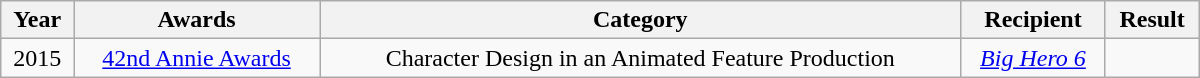<table class=wikitable width=70% style="text-align:center; width:800px">
<tr>
<th>Year</th>
<th>Awards</th>
<th>Category</th>
<th>Recipient</th>
<th>Result</th>
</tr>
<tr align=center>
<td>2015</td>
<td><a href='#'>42nd Annie Awards</a></td>
<td>Character Design in an Animated Feature Production</td>
<td><em><a href='#'>Big Hero 6</a></em></td>
<td></td>
</tr>
</table>
